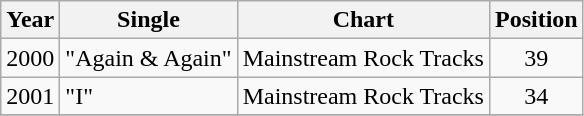<table class="wikitable">
<tr>
<th>Year</th>
<th>Single</th>
<th>Chart</th>
<th>Position</th>
</tr>
<tr>
<td>2000</td>
<td>"Again & Again"</td>
<td>Mainstream Rock Tracks</td>
<td align="center">39</td>
</tr>
<tr>
<td>2001</td>
<td>"I"</td>
<td>Mainstream Rock Tracks</td>
<td align="center">34</td>
</tr>
<tr>
</tr>
</table>
